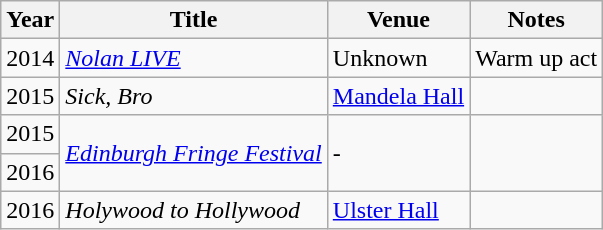<table class="wikitable sortable">
<tr>
<th>Year</th>
<th>Title</th>
<th>Venue</th>
<th>Notes</th>
</tr>
<tr>
<td>2014</td>
<td><a href='#'><em>Nolan LIVE</em></a></td>
<td>Unknown</td>
<td>Warm up act</td>
</tr>
<tr>
<td>2015</td>
<td><em>Sick, Bro</em></td>
<td><a href='#'>Mandela Hall</a></td>
<td></td>
</tr>
<tr>
<td>2015</td>
<td rowspan="2"><em><a href='#'>Edinburgh Fringe Festival</a></em></td>
<td rowspan="2">-</td>
<td rowspan="2"></td>
</tr>
<tr>
<td>2016</td>
</tr>
<tr>
<td>2016</td>
<td><em>Holywood to Hollywood</em></td>
<td><a href='#'>Ulster Hall</a></td>
<td></td>
</tr>
</table>
